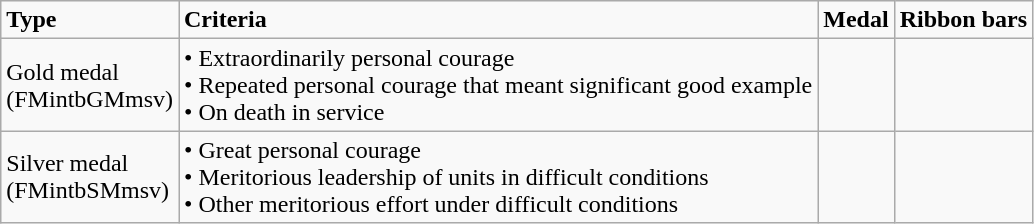<table class="wikitable" align = "left style="float: auto; clear: none">
<tr>
<td><strong>Type</strong></td>
<td><strong>Criteria</strong></td>
<td><strong>Medal</strong></td>
<td><strong>Ribbon bars</strong></td>
</tr>
<tr>
<td>Gold medal<br>(FMintbGMmsv)</td>
<td>• Extraordinarily personal courage<br>• Repeated personal courage that meant significant good example<br>• On death in service</td>
<td></td>
<td></td>
</tr>
<tr>
<td>Silver medal<br>(FMintbSMmsv)</td>
<td>• Great personal courage<br>• Meritorious leadership of units in difficult conditions<br>• Other meritorious effort under difficult conditions</td>
<td></td>
<td></td>
</tr>
</table>
